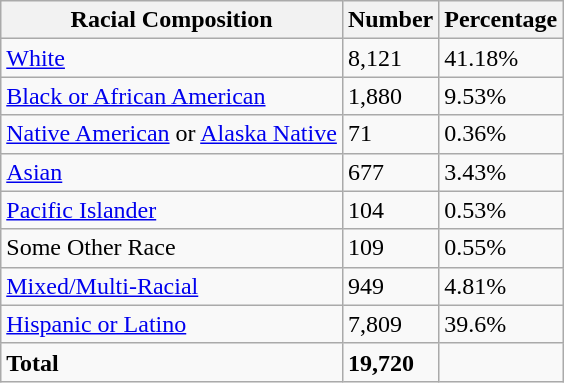<table class="wikitable">
<tr>
<th>Racial Composition</th>
<th>Number </th>
<th>Percentage</th>
</tr>
<tr>
<td><a href='#'>White</a></td>
<td>8,121</td>
<td>41.18%</td>
</tr>
<tr>
<td><a href='#'>Black or African American</a></td>
<td>1,880</td>
<td>9.53%</td>
</tr>
<tr>
<td><a href='#'>Native American</a> or <a href='#'>Alaska Native</a></td>
<td>71</td>
<td>0.36%</td>
</tr>
<tr>
<td><a href='#'>Asian</a></td>
<td>677</td>
<td>3.43%</td>
</tr>
<tr>
<td><a href='#'>Pacific Islander</a></td>
<td>104</td>
<td>0.53%</td>
</tr>
<tr>
<td>Some Other Race</td>
<td>109</td>
<td>0.55%</td>
</tr>
<tr>
<td><a href='#'>Mixed/Multi-Racial</a></td>
<td>949</td>
<td>4.81%</td>
</tr>
<tr>
<td><a href='#'>Hispanic or Latino</a></td>
<td>7,809</td>
<td>39.6%</td>
</tr>
<tr>
<td><strong>Total</strong></td>
<td><strong>19,720</strong></td>
<td></td>
</tr>
</table>
